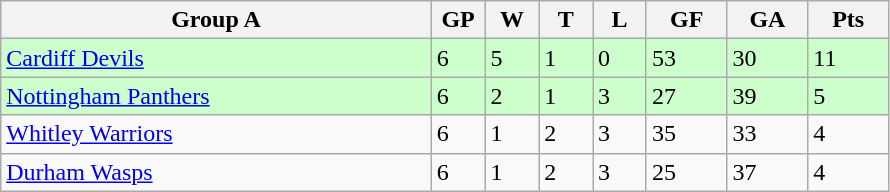<table class="wikitable">
<tr>
<th width="40%">Group A</th>
<th width="5%">GP</th>
<th width="5%">W</th>
<th width="5%">T</th>
<th width="5%">L</th>
<th width="7.5%">GF</th>
<th width="7.5%">GA</th>
<th width="7.5%">Pts</th>
</tr>
<tr bgcolor="#CCFFCC">
<td><a href='#'>Cardiff Devils</a></td>
<td>6</td>
<td>5</td>
<td>1</td>
<td>0</td>
<td>53</td>
<td>30</td>
<td>11</td>
</tr>
<tr bgcolor="#CCFFCC">
<td><a href='#'>Nottingham Panthers</a></td>
<td>6</td>
<td>2</td>
<td>1</td>
<td>3</td>
<td>27</td>
<td>39</td>
<td>5</td>
</tr>
<tr>
<td><a href='#'>Whitley Warriors</a></td>
<td>6</td>
<td>1</td>
<td>2</td>
<td>3</td>
<td>35</td>
<td>33</td>
<td>4</td>
</tr>
<tr>
<td><a href='#'>Durham Wasps</a></td>
<td>6</td>
<td>1</td>
<td>2</td>
<td>3</td>
<td>25</td>
<td>37</td>
<td>4</td>
</tr>
</table>
